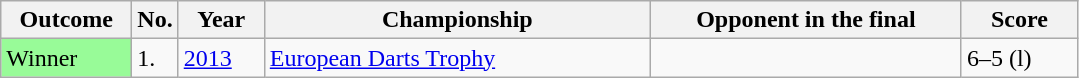<table class="sortable wikitable">
<tr>
<th style="width:80px;">Outcome</th>
<th style="width:20px;">No.</th>
<th style="width:50px;">Year</th>
<th style="width:250px;">Championship</th>
<th style="width:200px;">Opponent in the final</th>
<th style="width:70px;">Score</th>
</tr>
<tr style=>
<td style="background:#98FB98">Winner</td>
<td>1.</td>
<td><a href='#'>2013</a></td>
<td><a href='#'>European Darts Trophy</a></td>
<td></td>
<td>6–5 (l)</td>
</tr>
</table>
